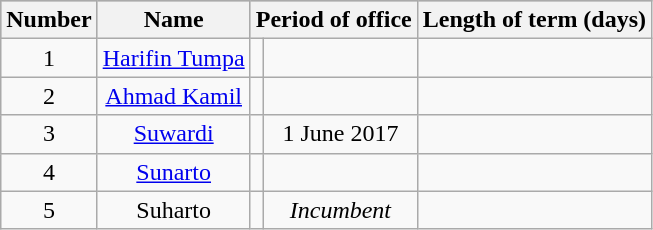<table class="sortable wikitable ">
<tr style="background:#B5B5B5">
<th>Number</th>
<th class="unsortable">Name</th>
<th class="unsortable" colspan="2">Period of office</th>
<th>Length of term (days)</th>
</tr>
<tr align="center">
<td>1</td>
<td><a href='#'>Harifin Tumpa</a></td>
<td></td>
<td></td>
<td></td>
</tr>
<tr align="center">
<td>2</td>
<td><a href='#'>Ahmad Kamil</a></td>
<td></td>
<td></td>
<td></td>
</tr>
<tr align="center">
<td>3</td>
<td><a href='#'>Suwardi</a></td>
<td></td>
<td>1 June 2017</td>
<td></td>
</tr>
<tr align="center">
<td>4</td>
<td><a href='#'>Sunarto</a></td>
<td></td>
<td></td>
<td></td>
</tr>
<tr align="center">
<td>5</td>
<td>Suharto</td>
<td></td>
<td><em>Incumbent</em></td>
<td></td>
</tr>
</table>
